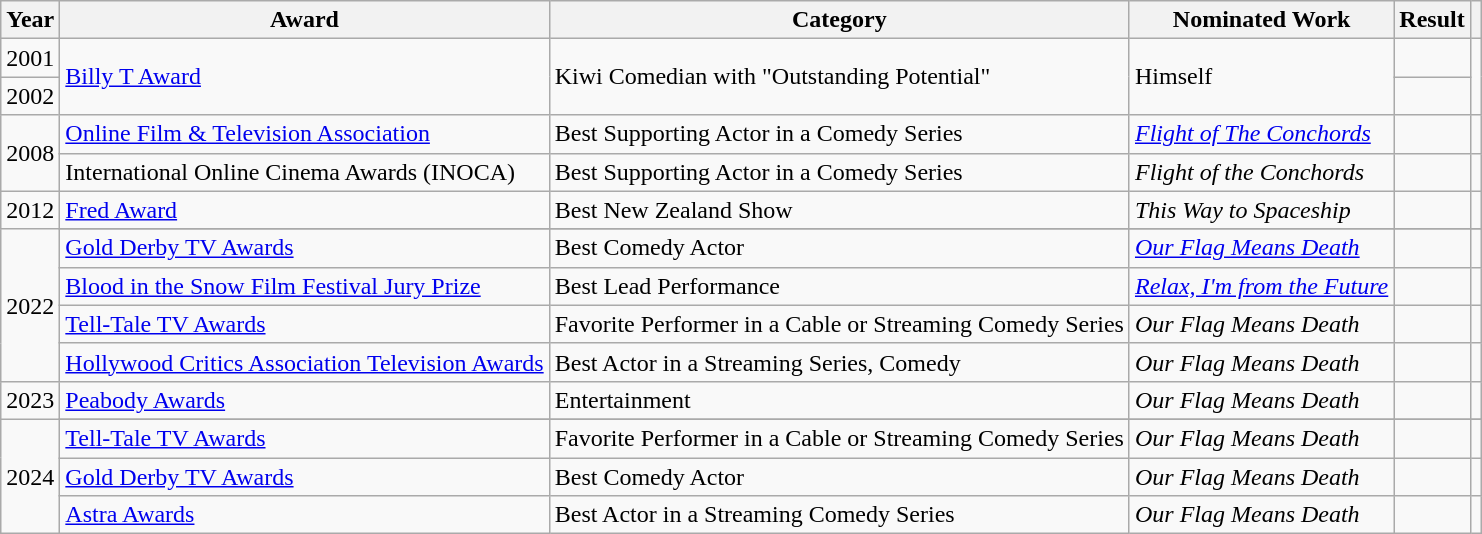<table class="wikitable plainrowheaders sortable">
<tr>
<th scope="col">Year</th>
<th scope="col">Award</th>
<th scope="col">Category</th>
<th scope="col">Nominated Work</th>
<th scope="col">Result</th>
<th scope="col" class="unsortable"></th>
</tr>
<tr>
<td>2001</td>
<td rowspan="2"><a href='#'>Billy T Award</a></td>
<td rowspan="2">Kiwi Comedian with "Outstanding Potential"</td>
<td rowspan="2">Himself</td>
<td></td>
<td rowspan="2"></td>
</tr>
<tr>
<td>2002</td>
<td></td>
</tr>
<tr>
<td rowspan="2">2008</td>
<td><a href='#'>Online Film & Television Association</a></td>
<td>Best Supporting Actor in a Comedy Series</td>
<td><em><a href='#'>Flight of The Conchords</a></em></td>
<td></td>
<td></td>
</tr>
<tr>
<td>International Online Cinema Awards (INOCA)</td>
<td>Best Supporting Actor in a Comedy Series</td>
<td><em>Flight of the Conchords</em></td>
<td></td>
<td></td>
</tr>
<tr>
<td>2012</td>
<td><a href='#'>Fred Award</a></td>
<td>Best New Zealand Show</td>
<td><em>This Way to Spaceship</em></td>
<td></td>
<td></td>
</tr>
<tr>
<td rowspan="5">2022</td>
</tr>
<tr>
<td><a href='#'>Gold Derby TV Awards</a></td>
<td>Best Comedy Actor</td>
<td><em><a href='#'>Our Flag Means Death</a></em></td>
<td></td>
<td></td>
</tr>
<tr>
<td><a href='#'>Blood in the Snow Film Festival Jury Prize</a></td>
<td>Best Lead Performance</td>
<td><em><a href='#'>Relax, I'm from the Future</a></em></td>
<td></td>
<td></td>
</tr>
<tr>
<td><a href='#'>Tell-Tale TV Awards</a></td>
<td>Favorite Performer in a Cable or Streaming Comedy Series</td>
<td><em>Our Flag Means Death</em></td>
<td></td>
<td></td>
</tr>
<tr>
<td><a href='#'>Hollywood Critics Association Television Awards</a></td>
<td>Best Actor in a Streaming Series, Comedy</td>
<td><em>Our Flag Means Death</em></td>
<td></td>
<td></td>
</tr>
<tr>
<td>2023</td>
<td><a href='#'>Peabody Awards</a></td>
<td>Entertainment</td>
<td><em>Our Flag Means Death</em></td>
<td></td>
<td></td>
</tr>
<tr>
<td rowspan="4">2024</td>
</tr>
<tr>
<td><a href='#'>Tell-Tale TV Awards</a></td>
<td>Favorite Performer in a Cable or Streaming Comedy Series</td>
<td><em>Our Flag Means Death</em></td>
<td></td>
<td></td>
</tr>
<tr>
<td><a href='#'>Gold Derby TV Awards</a></td>
<td>Best Comedy Actor</td>
<td><em>Our Flag Means Death</em></td>
<td></td>
<td></td>
</tr>
<tr>
<td><a href='#'>Astra Awards</a></td>
<td>Best Actor in a Streaming Comedy Series</td>
<td><em>Our Flag Means Death</em></td>
<td></td>
<td></td>
</tr>
</table>
